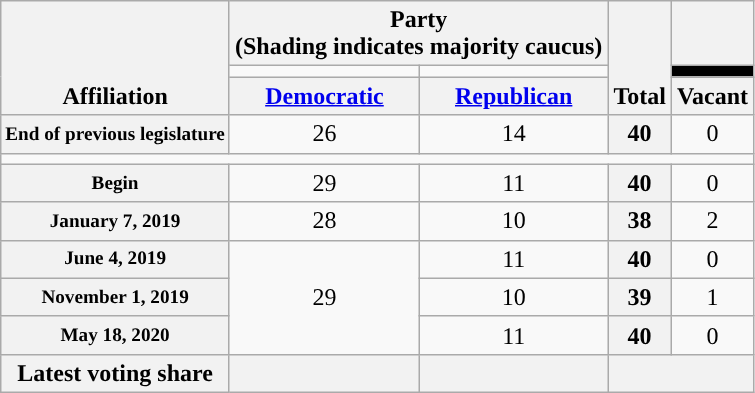<table class="wikitable" style="text-align:center">
<tr valign="bottom">
<th scope="col" rowspan="3">Affiliation</th>
<th scope="col" colspan="2">Party <div>(Shading indicates majority caucus)</div></th>
<th scope="col" rowspan="3">Total</th>
<th scope="col" colspan="2"></th>
</tr>
<tr style="height:5px">
<td style="background-color:"></td>
<td style="background-color:"></td>
<td colspan="2" style="background:black"></td>
</tr>
<tr>
<th><a href='#'>Democratic</a></th>
<th><a href='#'>Republican</a></th>
<th>Vacant</th>
</tr>
<tr>
<th scope="row" style="white-space:nowrap; font-size:80%">End of previous legislature</th>
<td>26</td>
<td>14</td>
<th>40</th>
<td>0</td>
</tr>
<tr>
<td scope="row" colspan="6"></td>
</tr>
<tr>
<th scope="row" style="white-space:nowrap; font-size:80%">Begin</th>
<td>29</td>
<td>11</td>
<th>40</th>
<td>0</td>
</tr>
<tr>
<th scope="row" style="white-space:nowrap; font-size:80%">January 7, 2019</th>
<td>28</td>
<td>10</td>
<th>38</th>
<td>2</td>
</tr>
<tr>
<th scope="row" style="white-space:nowrap; font-size:80%">June 4, 2019</th>
<td rowspan="3" >29</td>
<td>11</td>
<th>40</th>
<td>0</td>
</tr>
<tr>
<th scope="row" style="white-space:nowrap; font-size:80%">November 1, 2019</th>
<td>10</td>
<th>39</th>
<td>1</td>
</tr>
<tr>
<th scope="row" style="white-space:nowrap; font-size:80%">May 18, 2020</th>
<td>11</td>
<th>40</th>
<td>0</td>
</tr>
<tr>
<th scope="row">Latest voting share</th>
<th></th>
<th></th>
<th colspan="2"></th>
</tr>
</table>
